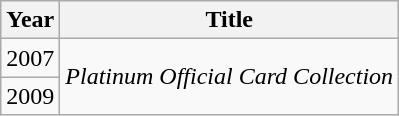<table class="wikitable">
<tr>
<th>Year</th>
<th>Title</th>
</tr>
<tr>
<td>2007</td>
<td rowspan="2"><em>Platinum Official Card Collection</em></td>
</tr>
<tr>
<td>2009</td>
</tr>
</table>
